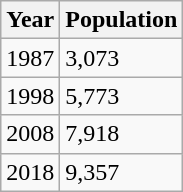<table class="wikitable">
<tr>
<th>Year</th>
<th>Population</th>
</tr>
<tr>
<td>1987</td>
<td>3,073</td>
</tr>
<tr>
<td>1998</td>
<td>5,773</td>
</tr>
<tr>
<td>2008</td>
<td>7,918</td>
</tr>
<tr>
<td>2018</td>
<td>9,357</td>
</tr>
</table>
